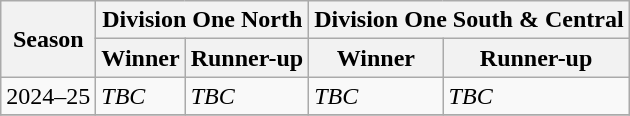<table class="wikitable" style="textalign-center">
<tr>
<th rowspan="2">Season</th>
<th colspan="2">Division One North</th>
<th colspan="2">Division One South & Central</th>
</tr>
<tr>
<th>Winner</th>
<th>Runner-up</th>
<th>Winner</th>
<th>Runner-up</th>
</tr>
<tr>
<td>2024–25</td>
<td><em>TBC</em></td>
<td><em>TBC</em></td>
<td><em>TBC</em></td>
<td><em>TBC</em></td>
</tr>
<tr>
</tr>
</table>
